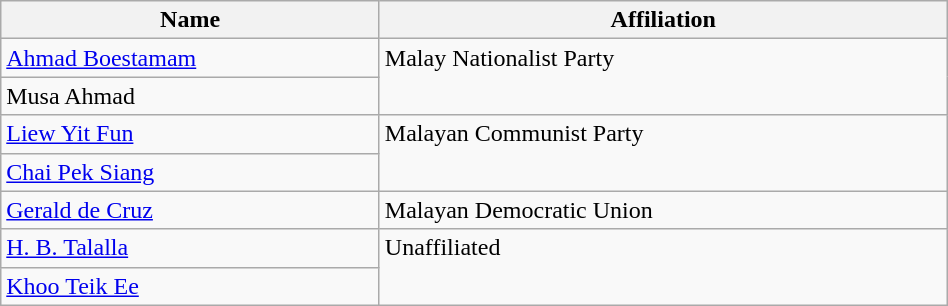<table class="wikitable" width="50%">
<tr>
<th>Name</th>
<th>Affiliation</th>
</tr>
<tr>
<td width="40%"><a href='#'>Ahmad Boestamam</a></td>
<td width="60%" rowspan="2" valign="top">Malay Nationalist Party</td>
</tr>
<tr>
<td width="40%">Musa Ahmad</td>
</tr>
<tr>
<td width="40%"><a href='#'>Liew Yit Fun</a></td>
<td width="60%" rowspan="2" valign="top">Malayan Communist Party</td>
</tr>
<tr>
<td width="40%"><a href='#'>Chai Pek Siang</a></td>
</tr>
<tr>
<td width="40%"><a href='#'>Gerald de Cruz</a></td>
<td width="60%" valign="top">Malayan Democratic Union</td>
</tr>
<tr>
<td width="40%"><a href='#'>H. B. Talalla</a></td>
<td width="60%" rowspan="2" valign="top">Unaffiliated</td>
</tr>
<tr>
<td width="40%"><a href='#'>Khoo Teik Ee</a></td>
</tr>
</table>
